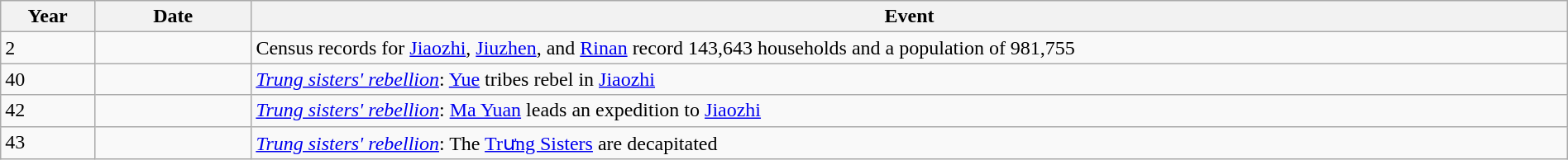<table class="wikitable" width="100%">
<tr>
<th style="width:6%">Year</th>
<th style="width:10%">Date</th>
<th>Event</th>
</tr>
<tr>
<td>2</td>
<td></td>
<td>Census records for <a href='#'>Jiaozhi</a>, <a href='#'>Jiuzhen</a>, and <a href='#'>Rinan</a> record 143,643 households and a population of 981,755</td>
</tr>
<tr>
<td>40</td>
<td></td>
<td><em><a href='#'>Trung sisters' rebellion</a></em>: <a href='#'>Yue</a> tribes rebel in <a href='#'>Jiaozhi</a></td>
</tr>
<tr>
<td>42</td>
<td></td>
<td><em><a href='#'>Trung sisters' rebellion</a></em>: <a href='#'>Ma Yuan</a> leads an expedition to <a href='#'>Jiaozhi</a></td>
</tr>
<tr>
<td>43</td>
<td></td>
<td><em><a href='#'>Trung sisters' rebellion</a></em>: The <a href='#'>Trưng Sisters</a> are decapitated</td>
</tr>
</table>
